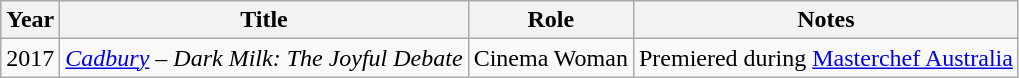<table class="wikitable sortable">
<tr>
<th>Year</th>
<th>Title</th>
<th>Role</th>
<th>Notes</th>
</tr>
<tr>
<td>2017</td>
<td><em><a href='#'>Cadbury</a> – Dark Milk: The Joyful Debate</em></td>
<td>Cinema Woman</td>
<td>Premiered during <a href='#'>Masterchef Australia</a></td>
</tr>
</table>
